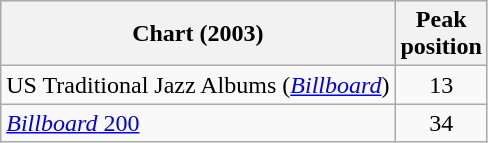<table class=wikitable>
<tr>
<th>Chart (2003)</th>
<th>Peak<br>position</th>
</tr>
<tr>
<td>US Traditional Jazz Albums (<em><a href='#'>Billboard</a></em>)</td>
<td align=center>13</td>
</tr>
<tr>
<td><a href='#'><em>Billboard</em> 200</a></td>
<td align=center>34</td>
</tr>
</table>
